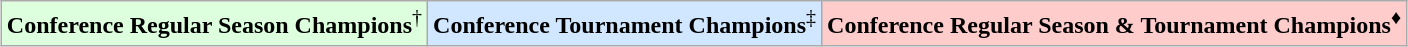<table class="wikitable" style="text-align: center;margin: 1em auto;">
<tr>
<td bgcolor="#ddffdd"><strong>Conference Regular Season Champions</strong><sup>†</sup></td>
<td bgcolor="#D0E7FF"><strong>Conference Tournament Champions</strong><sup>‡</sup></td>
<td bgcolor="#FFCCCC"><strong>Conference Regular Season & Tournament Champions</strong><sup>♦</sup></td>
</tr>
</table>
